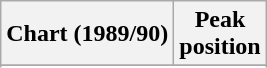<table class="wikitable">
<tr>
<th>Chart (1989/90)</th>
<th>Peak<br>position</th>
</tr>
<tr>
</tr>
<tr>
</tr>
<tr>
</tr>
</table>
